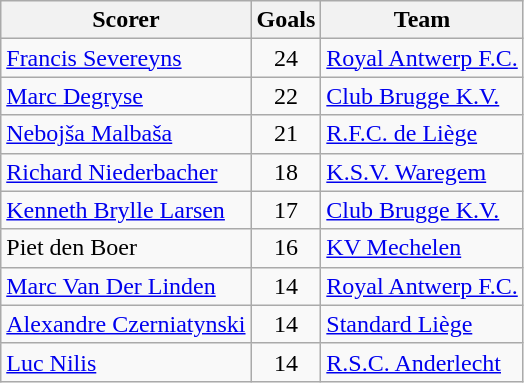<table class="wikitable">
<tr>
<th>Scorer</th>
<th>Goals</th>
<th>Team</th>
</tr>
<tr>
<td> <a href='#'>Francis Severeyns</a></td>
<td style="text-align:center;">24</td>
<td><a href='#'>Royal Antwerp F.C.</a></td>
</tr>
<tr>
<td> <a href='#'>Marc Degryse</a></td>
<td style="text-align:center;">22</td>
<td><a href='#'>Club Brugge K.V.</a></td>
</tr>
<tr>
<td> <a href='#'>Nebojša Malbaša</a></td>
<td style="text-align:center;">21</td>
<td><a href='#'>R.F.C. de Liège</a></td>
</tr>
<tr>
<td> <a href='#'>Richard Niederbacher</a></td>
<td style="text-align:center;">18</td>
<td><a href='#'>K.S.V. Waregem</a></td>
</tr>
<tr>
<td> <a href='#'>Kenneth Brylle Larsen</a></td>
<td style="text-align:center;">17</td>
<td><a href='#'>Club Brugge K.V.</a></td>
</tr>
<tr>
<td> Piet den Boer</td>
<td style="text-align:center;">16</td>
<td><a href='#'>KV Mechelen</a></td>
</tr>
<tr>
<td> <a href='#'>Marc Van Der Linden</a></td>
<td style="text-align:center;">14</td>
<td><a href='#'>Royal Antwerp F.C.</a></td>
</tr>
<tr>
<td> <a href='#'>Alexandre Czerniatynski</a></td>
<td style="text-align:center;">14</td>
<td><a href='#'>Standard Liège</a></td>
</tr>
<tr>
<td> <a href='#'>Luc Nilis</a></td>
<td style="text-align:center;">14</td>
<td><a href='#'>R.S.C. Anderlecht</a></td>
</tr>
</table>
